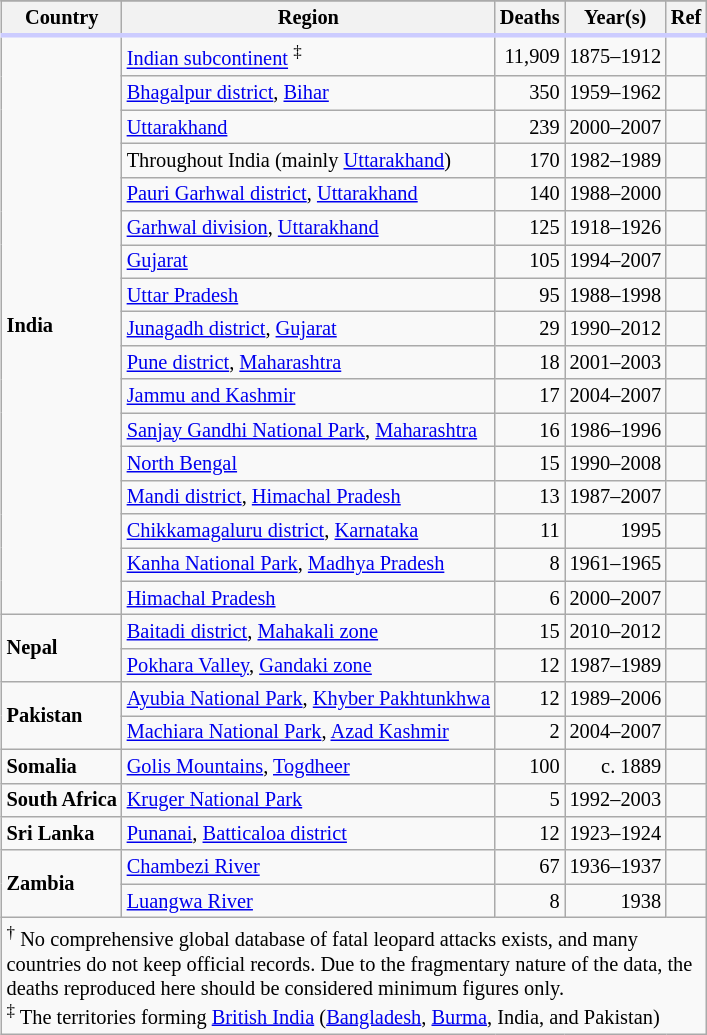<table class="wikitable" style="width:auto%; float:right; clear:right; margin:0 0 0.5em 1em; text-align:left; font-size: 85%;">
<tr>
</tr>
<tr style="border-bottom:3px solid #ccf;">
<th scope="col">Country</th>
<th scope="col">Region</th>
<th scope="col">Deaths</th>
<th scope="col">Year(s)</th>
<th scope="col">Ref</th>
</tr>
<tr>
<td rowspan=17><strong>India</strong></td>
<td><a href='#'>Indian subcontinent</a> <sup>‡</sup></td>
<td style="text-align:right;">11,909</td>
<td style="text-align:right;">1875–1912</td>
<td style="text-align:right;"></td>
</tr>
<tr>
<td><a href='#'>Bhagalpur district</a>, <a href='#'>Bihar</a></td>
<td style="text-align:right;">350</td>
<td style="text-align:right;">1959–1962</td>
<td style="text-align:right;"></td>
</tr>
<tr>
<td><a href='#'>Uttarakhand</a></td>
<td style="text-align:right;">239</td>
<td style="text-align:right;">2000–2007</td>
<td style="text-align:right;"></td>
</tr>
<tr>
<td>Throughout India (mainly <a href='#'>Uttarakhand</a>)</td>
<td style="text-align:right;">170</td>
<td style="text-align:right;">1982–1989</td>
<td style="text-align:right;"></td>
</tr>
<tr>
<td><a href='#'>Pauri Garhwal district</a>, <a href='#'>Uttarakhand</a></td>
<td style="text-align:right;">140</td>
<td style="text-align:right;">1988–2000</td>
<td style="text-align:right;"></td>
</tr>
<tr>
<td><a href='#'>Garhwal division</a>, <a href='#'>Uttarakhand</a></td>
<td style="text-align:right;">125</td>
<td style="text-align:right;">1918–1926</td>
<td style="text-align:right;"></td>
</tr>
<tr>
<td><a href='#'>Gujarat</a></td>
<td style="text-align:right;">105</td>
<td style="text-align:right;">1994–2007</td>
<td style="text-align:right;"></td>
</tr>
<tr>
<td><a href='#'>Uttar Pradesh</a></td>
<td style="text-align:right;">95</td>
<td style="text-align:right;">1988–1998</td>
<td style="text-align:right;"></td>
</tr>
<tr>
<td><a href='#'>Junagadh district</a>, <a href='#'>Gujarat</a></td>
<td style="text-align:right;">29</td>
<td style="text-align:right;">1990–2012</td>
<td style="text-align:right;"></td>
</tr>
<tr>
<td><a href='#'>Pune district</a>, <a href='#'>Maharashtra</a></td>
<td style="text-align:right;">18</td>
<td style="text-align:right;">2001–2003</td>
<td style="text-align:right;"></td>
</tr>
<tr>
<td><a href='#'>Jammu and Kashmir</a></td>
<td style="text-align:right;">17</td>
<td style="text-align:right;">2004–2007</td>
<td style="text-align:right;"></td>
</tr>
<tr>
<td><a href='#'>Sanjay Gandhi National Park</a>, <a href='#'>Maharashtra</a></td>
<td style="text-align:right;">16</td>
<td style="text-align:right;">1986–1996</td>
<td style="text-align:right;"></td>
</tr>
<tr>
<td><a href='#'>North Bengal</a></td>
<td style="text-align:right;">15</td>
<td style="text-align:right;">1990–2008</td>
<td style="text-align:right;"></td>
</tr>
<tr>
<td><a href='#'>Mandi district</a>, <a href='#'>Himachal Pradesh</a></td>
<td style="text-align:right;">13</td>
<td style="text-align:right;">1987–2007</td>
<td style="text-align:right;"></td>
</tr>
<tr>
<td><a href='#'>Chikkamagaluru district</a>, <a href='#'>Karnataka</a></td>
<td style="text-align:right;">11</td>
<td style="text-align:right;">1995</td>
<td style="text-align:right;"></td>
</tr>
<tr>
<td><a href='#'>Kanha National Park</a>, <a href='#'>Madhya Pradesh</a></td>
<td style="text-align:right;">8</td>
<td style="text-align:right;">1961–1965</td>
<td style="text-align:right;"></td>
</tr>
<tr>
<td><a href='#'>Himachal Pradesh</a></td>
<td style="text-align:right;">6</td>
<td style="text-align:right;">2000–2007</td>
<td style="text-align:right;"></td>
</tr>
<tr>
<td rowspan=2><strong>Nepal</strong></td>
<td><a href='#'>Baitadi district</a>, <a href='#'>Mahakali zone</a></td>
<td style="text-align:right;">15</td>
<td style="text-align:right;">2010–2012</td>
<td style="text-align:right;"></td>
</tr>
<tr>
<td><a href='#'>Pokhara Valley</a>, <a href='#'>Gandaki zone</a></td>
<td style="text-align:right;">12</td>
<td style="text-align:right;">1987–1989</td>
<td style="text-align:right;"></td>
</tr>
<tr>
<td rowspan=2><strong>Pakistan</strong></td>
<td><a href='#'>Ayubia National Park</a>, <a href='#'>Khyber Pakhtunkhwa</a></td>
<td style="text-align:right;">12</td>
<td style="text-align:right;">1989–2006</td>
<td style="text-align:right;"></td>
</tr>
<tr>
<td><a href='#'>Machiara National Park</a>, <a href='#'>Azad Kashmir</a></td>
<td style="text-align:right;">2</td>
<td style="text-align:right;">2004–2007</td>
<td style="text-align:right;"></td>
</tr>
<tr>
<td><strong>Somalia</strong></td>
<td><a href='#'>Golis Mountains</a>, <a href='#'>Togdheer</a></td>
<td style="text-align:right;">100</td>
<td style="text-align:right;">c. 1889</td>
<td style="text-align:right;"></td>
</tr>
<tr>
<td><strong>South Africa</strong></td>
<td><a href='#'>Kruger National Park</a></td>
<td style="text-align:right;">5</td>
<td style="text-align:right;">1992–2003</td>
<td style="text-align:right;"></td>
</tr>
<tr>
<td><strong>Sri Lanka</strong></td>
<td><a href='#'>Punanai</a>, <a href='#'>Batticaloa district</a></td>
<td style="text-align:right;">12</td>
<td style="text-align:right;">1923–1924</td>
<td style="text-align:right;"></td>
</tr>
<tr>
<td rowspan=2><strong>Zambia</strong></td>
<td><a href='#'>Chambezi River</a></td>
<td style="text-align:right;">67</td>
<td style="text-align:right;">1936–1937</td>
<td style="text-align:right;"></td>
</tr>
<tr>
<td><a href='#'>Luangwa River</a></td>
<td style="text-align:right;">8</td>
<td style="text-align:right;">1938</td>
<td style="text-align:right;"></td>
</tr>
<tr>
<td colspan="5" style="width:382px;"><sup>†</sup> No comprehensive global database of fatal leopard attacks exists, and many countries do not keep official records. Due to the fragmentary nature of the data, the deaths reproduced here should be considered minimum figures only.<br><sup>‡</sup> The territories forming <a href='#'>British India</a> (<a href='#'>Bangladesh</a>, <a href='#'>Burma</a>, India, and Pakistan)</td>
</tr>
</table>
